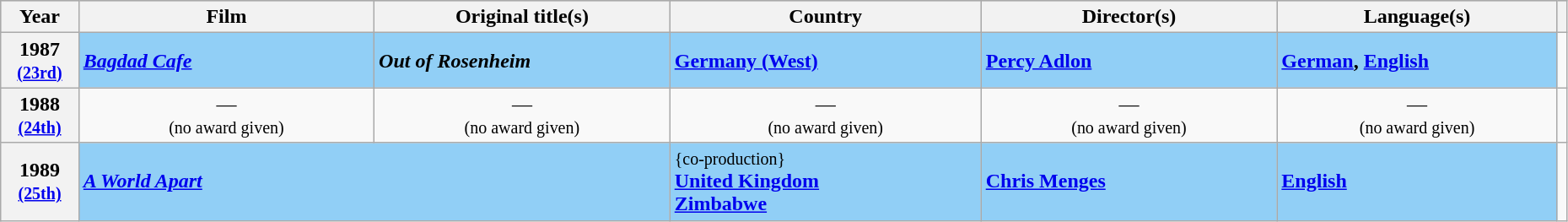<table class="wikitable" style="width:98%;">
<tr style="background:#bebebe;">
<th style="width:5%;">Year</th>
<th style="width:19%;">Film</th>
<th style="width:19%;">Original title(s)</th>
<th style="width:20%;">Country</th>
<th style="width:19%;">Director(s)</th>
<th style="width:19%;">Language(s)</th>
<th scope="col" style="width:2%;" class="unsortable"></th>
</tr>
<tr>
<th scope="row" rowspan=1 style="text-align:center"><strong>1987</strong><br><small><a href='#'>(23rd)</a></small></th>
<td style="background:#91CFF6"><strong><em><a href='#'>Bagdad Cafe</a></em></strong></td>
<td style="background:#91CFF6"><strong><em>Out of Rosenheim</em></strong></td>
<td style="background:#91CFF6"> <strong><a href='#'>Germany (West)</a></strong></td>
<td style="background:#91CFF6"><strong><a href='#'>Percy Adlon</a></strong></td>
<td style="background:#91CFF6"><strong><a href='#'>German</a>, <a href='#'>English</a></strong></td>
<td></td>
</tr>
<tr>
<th scope="row" rowspan=1 style="text-align:center"><strong>1988</strong><br><small><a href='#'>(24th)</a></small></th>
<td align="center">—<br><small>(no award given)</small></td>
<td align="center">—<br><small>(no award given)</small></td>
<td align="center">—<br><small>(no award given)</small></td>
<td align="center">—<br><small>(no award given)</small></td>
<td align="center">—<br><small>(no award given)</small></td>
<td></td>
</tr>
<tr>
<th scope="row" rowspan=1 style="text-align:center"><strong>1989</strong><br><small><a href='#'>(25th)</a></small></th>
<td style="background:#91CFF6" colspan="2"><strong><em><a href='#'>A World Apart</a></em></strong></td>
<td style="background:#91CFF6"><small>{co-production}</small><br> <strong><a href='#'>United Kingdom</a></strong><br> <strong><a href='#'>Zimbabwe</a></strong></td>
<td style="background:#91CFF6"><strong><a href='#'>Chris Menges</a></strong></td>
<td style="background:#91CFF6"><strong><a href='#'>English</a></strong></td>
<td></td>
</tr>
</table>
